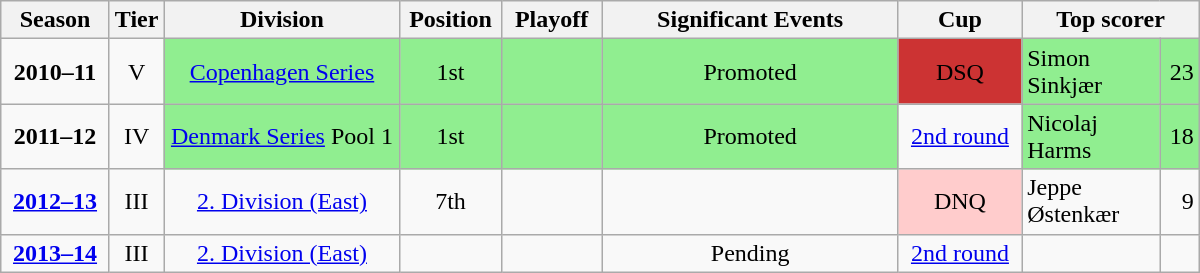<table class="wikitable"  style="text-align:center; width:800px;">
<tr>
<th style="width:65px;">Season</th>
<th style="width:25px;">Tier</th>
<th style="width:150px;">Division</th>
<th style="width:60px;">Position</th>
<th style="width:60px;">Playoff</th>
<th style="width:190px;">Significant Events</th>
<th style="width:75px;">Cup</th>
<th colspan="2" style="width:180px;">Top scorer</th>
</tr>
<tr>
<td><strong>2010–11</strong></td>
<td>V</td>
<td style="background: #90EE90;"><a href='#'>Copenhagen Series</a></td>
<td style="background: #90EE90;">1st</td>
<td style="background: #90EE90;"></td>
<td style="background: #90EE90;">Promoted</td>
<td style="background:#c33;">DSQ</td>
<td style="text-align:left; background:#90ee90;">Simon Sinkjær</td>
<td style="text-align:right; background:#90ee90;">23</td>
</tr>
<tr>
<td><strong>2011–12</strong></td>
<td>IV</td>
<td style="background: #90EE90;"><a href='#'>Denmark Series</a> Pool 1</td>
<td style="background: #90EE90;">1st</td>
<td style="background: #90EE90;"></td>
<td style="background: #90EE90;">Promoted</td>
<td><a href='#'>2nd round</a></td>
<td style="text-align:left; background:#90ee90;">Nicolaj Harms</td>
<td style="text-align:right; background:#90ee90;">18</td>
</tr>
<tr>
<td><strong><a href='#'>2012–13</a></strong></td>
<td>III</td>
<td><a href='#'>2. Division (East)</a></td>
<td>7th</td>
<td></td>
<td></td>
<td style="background:#fcc;">DNQ</td>
<td align=left>Jeppe Østenkær</td>
<td align=right>9</td>
</tr>
<tr>
<td><strong><a href='#'>2013–14</a></strong></td>
<td>III</td>
<td><a href='#'>2. Division (East)</a></td>
<td></td>
<td></td>
<td>Pending</td>
<td><a href='#'>2nd round</a></td>
<td align=left></td>
<td align=right></td>
</tr>
</table>
